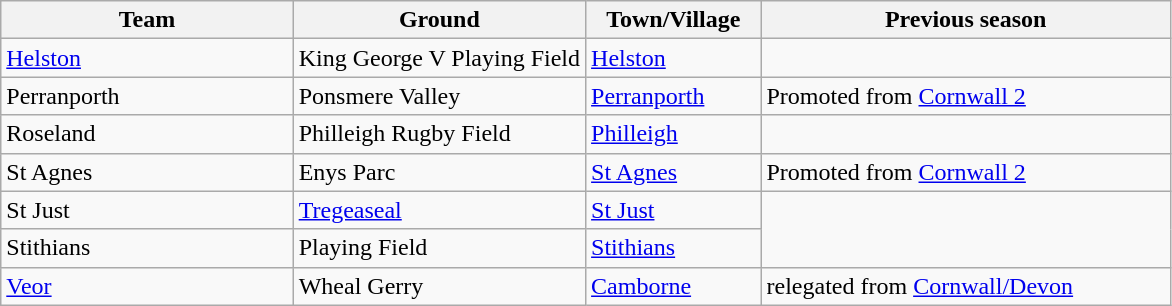<table class="wikitable sortable">
<tr>
<th width=25%>Team</th>
<th width=25%>Ground</th>
<th width=15%>Town/Village</th>
<th width=35%>Previous season</th>
</tr>
<tr>
<td><a href='#'>Helston</a></td>
<td>King George V Playing Field</td>
<td><a href='#'>Helston</a></td>
</tr>
<tr>
<td>Perranporth</td>
<td>Ponsmere Valley</td>
<td><a href='#'>Perranporth</a></td>
<td>Promoted from <a href='#'>Cornwall 2</a></td>
</tr>
<tr>
<td>Roseland</td>
<td>Philleigh Rugby Field</td>
<td><a href='#'>Philleigh</a></td>
</tr>
<tr>
<td>St Agnes</td>
<td>Enys Parc</td>
<td><a href='#'>St Agnes</a></td>
<td>Promoted from <a href='#'>Cornwall 2</a></td>
</tr>
<tr>
<td>St Just</td>
<td><a href='#'>Tregeaseal</a></td>
<td><a href='#'>St Just</a></td>
</tr>
<tr>
<td>Stithians</td>
<td>Playing Field</td>
<td><a href='#'>Stithians</a></td>
</tr>
<tr>
<td><a href='#'>Veor</a></td>
<td>Wheal Gerry</td>
<td><a href='#'>Camborne</a></td>
<td>relegated from <a href='#'>Cornwall/Devon</a></td>
</tr>
</table>
